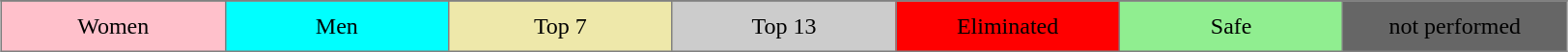<table border="2" cellpadding="8" style="background:silver; border:1px solid gray; border-collapse:collapse; margin:1em auto; text-align:center;">
<tr>
</tr>
<tr>
<td style="background:pink; width:10%;">Women</td>
<td style="background:cyan; width:10%;">Men</td>
<td style="background:palegoldenrod; width:10%;">Top 7</td>
<td style="background:#ccc; width:10%;">Top 13</td>
<td style="background:red; width:10%;"><span>Eliminated</span></td>
<td style="background:lightgreen; width:10%;">Safe</td>
<td style="background:#666; width:10%;"><span>not performed</span></td>
</tr>
</table>
